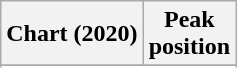<table class="wikitable sortable plainrowheaders" style="text-align:center">
<tr>
<th scope="col">Chart (2020)</th>
<th scope="col">Peak<br> position</th>
</tr>
<tr>
</tr>
<tr>
</tr>
</table>
